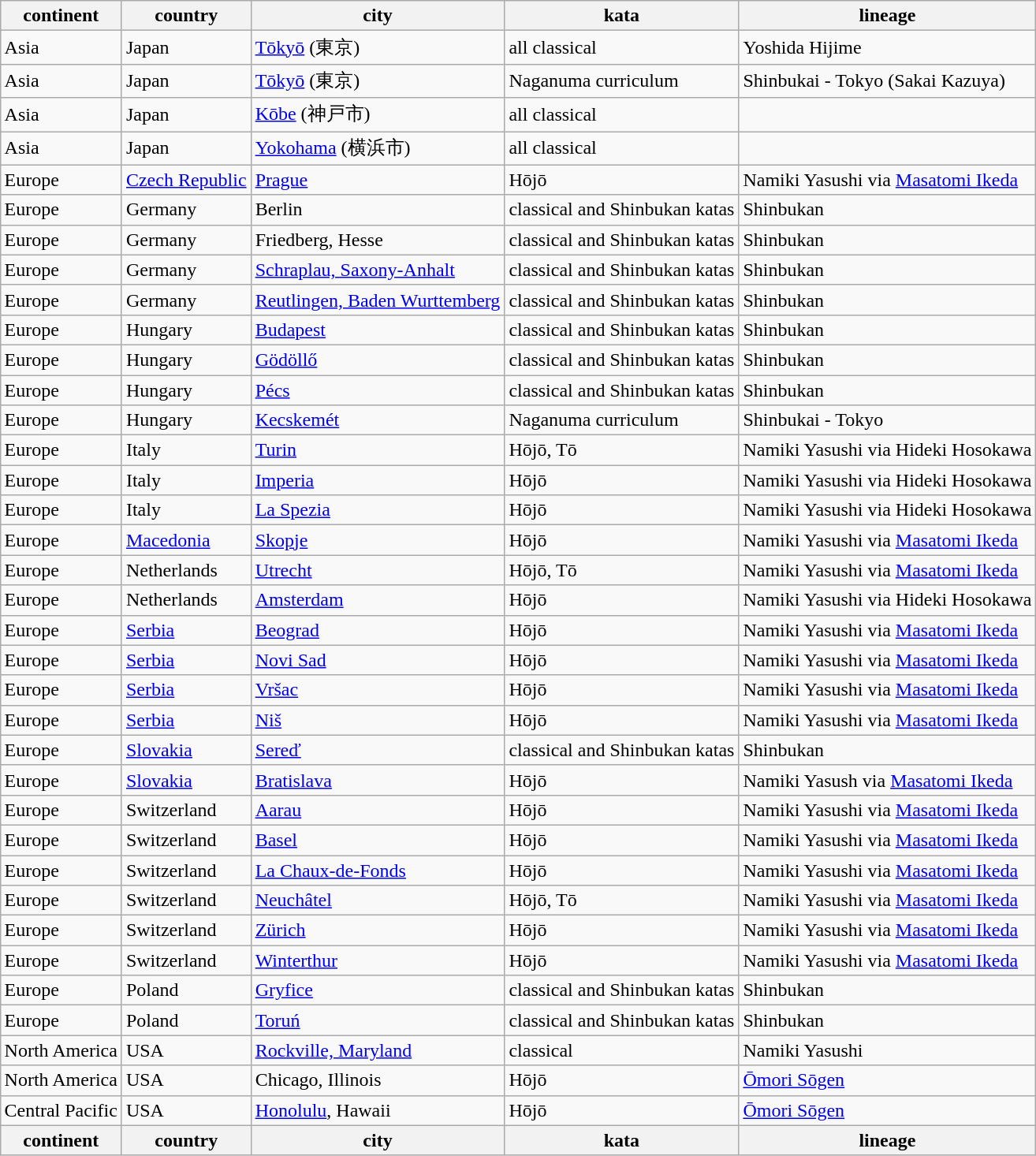<table class="sortable wikitable" style="margin:1em auto;">
<tr>
<th>continent</th>
<th>country</th>
<th>city</th>
<th>kata</th>
<th>lineage</th>
</tr>
<tr>
<td>Asia</td>
<td> Japan</td>
<td><a href='#'>Tōkyō</a> (東京)</td>
<td>all classical</td>
<td>Yoshida Hijime</td>
</tr>
<tr>
<td>Asia</td>
<td> Japan</td>
<td><a href='#'>Tōkyō</a> (東京)</td>
<td>Naganuma curriculum</td>
<td>Shinbukai - Tokyo (Sakai Kazuya)</td>
</tr>
<tr>
<td>Asia</td>
<td> Japan</td>
<td><a href='#'>Kōbe</a> (神戸市)</td>
<td>all classical</td>
<td></td>
</tr>
<tr>
<td>Asia</td>
<td> Japan</td>
<td><a href='#'>Yokohama</a> (横浜市)</td>
<td>all classical</td>
<td></td>
</tr>
<tr>
<td>Europe</td>
<td> <a href='#'>Czech Republic</a></td>
<td><a href='#'>Prague</a></td>
<td>Hōjō</td>
<td>Namiki Yasushi via <a href='#'>Masatomi Ikeda</a></td>
</tr>
<tr>
<td>Europe</td>
<td> Germany</td>
<td>Berlin</td>
<td>classical and Shinbukan katas</td>
<td>Shinbukan</td>
</tr>
<tr>
<td>Europe</td>
<td> Germany</td>
<td>Friedberg, Hesse</td>
<td>classical and Shinbukan katas</td>
<td>Shinbukan</td>
</tr>
<tr>
<td>Europe</td>
<td> Germany</td>
<td><a href='#'>Schraplau, Saxony-Anhalt</a></td>
<td>classical and Shinbukan katas</td>
<td>Shinbukan</td>
</tr>
<tr>
<td>Europe</td>
<td> Germany</td>
<td><a href='#'>Reutlingen, Baden Wurttemberg</a></td>
<td>classical and Shinbukan katas</td>
<td>Shinbukan</td>
</tr>
<tr>
<td>Europe</td>
<td> Hungary</td>
<td><a href='#'>Budapest</a></td>
<td>classical and Shinbukan katas</td>
<td>Shinbukan</td>
</tr>
<tr>
<td>Europe</td>
<td> Hungary</td>
<td><a href='#'>Gödöllő</a></td>
<td>classical and Shinbukan katas</td>
<td>Shinbukan</td>
</tr>
<tr>
<td>Europe</td>
<td> Hungary</td>
<td><a href='#'>Pécs</a></td>
<td>classical and Shinbukan katas</td>
<td>Shinbukan</td>
</tr>
<tr>
<td>Europe</td>
<td> Hungary</td>
<td><a href='#'>Kecskemét</a></td>
<td>Naganuma curriculum</td>
<td>Shinbukai - Tokyo</td>
</tr>
<tr>
<td>Europe</td>
<td> Italy</td>
<td><a href='#'>Turin</a></td>
<td>Hōjō, Tō</td>
<td>Namiki Yasushi via Hideki Hosokawa</td>
</tr>
<tr>
<td>Europe</td>
<td> Italy</td>
<td><a href='#'>Imperia</a></td>
<td>Hōjō</td>
<td>Namiki Yasushi via Hideki Hosokawa</td>
</tr>
<tr>
<td>Europe</td>
<td> Italy</td>
<td><a href='#'>La Spezia</a></td>
<td>Hōjō</td>
<td>Namiki Yasushi via Hideki Hosokawa</td>
</tr>
<tr>
<td>Europe</td>
<td> <a href='#'>Macedonia</a></td>
<td><a href='#'>Skopje</a></td>
<td>Hōjō</td>
<td>Namiki Yasushi via <a href='#'>Masatomi Ikeda</a></td>
</tr>
<tr>
<td>Europe</td>
<td> Netherlands</td>
<td><a href='#'>Utrecht</a></td>
<td>Hōjō, Tō</td>
<td>Namiki Yasushi via <a href='#'>Masatomi Ikeda</a></td>
</tr>
<tr>
<td>Europe</td>
<td> Netherlands</td>
<td><a href='#'>Amsterdam</a></td>
<td>Hōjō</td>
<td>Namiki Yasushi via Hideki Hosokawa</td>
</tr>
<tr>
<td>Europe</td>
<td> <a href='#'>Serbia</a></td>
<td><a href='#'>Beograd</a></td>
<td>Hōjō</td>
<td>Namiki Yasushi via <a href='#'>Masatomi Ikeda</a></td>
</tr>
<tr>
<td>Europe</td>
<td> <a href='#'>Serbia</a></td>
<td><a href='#'>Novi Sad</a></td>
<td>Hōjō</td>
<td>Namiki Yasushi via <a href='#'>Masatomi Ikeda</a></td>
</tr>
<tr>
<td>Europe</td>
<td> <a href='#'>Serbia</a></td>
<td><a href='#'>Vršac</a></td>
<td>Hōjō</td>
<td>Namiki Yasushi via <a href='#'>Masatomi Ikeda</a></td>
</tr>
<tr>
<td>Europe</td>
<td> <a href='#'>Serbia</a></td>
<td><a href='#'>Niš</a></td>
<td>Hōjō</td>
<td>Namiki Yasushi via <a href='#'>Masatomi Ikeda</a></td>
</tr>
<tr>
<td>Europe</td>
<td> <a href='#'>Slovakia</a></td>
<td><a href='#'>Sereď</a></td>
<td>classical and Shinbukan katas</td>
<td>Shinbukan</td>
</tr>
<tr>
<td>Europe</td>
<td> <a href='#'>Slovakia</a></td>
<td><a href='#'>Bratislava</a></td>
<td>Hōjō</td>
<td>Namiki Yasush via <a href='#'>Masatomi Ikeda</a></td>
</tr>
<tr>
<td>Europe</td>
<td> Switzerland</td>
<td><a href='#'>Aarau</a></td>
<td>Hōjō</td>
<td>Namiki Yasushi via <a href='#'>Masatomi Ikeda</a></td>
</tr>
<tr>
<td>Europe</td>
<td> Switzerland</td>
<td><a href='#'>Basel</a></td>
<td>Hōjō</td>
<td>Namiki Yasushi via <a href='#'>Masatomi Ikeda</a></td>
</tr>
<tr>
<td>Europe</td>
<td> Switzerland</td>
<td><a href='#'>La Chaux-de-Fonds</a></td>
<td>Hōjō</td>
<td>Namiki Yasushi via <a href='#'>Masatomi Ikeda</a></td>
</tr>
<tr>
<td>Europe</td>
<td> Switzerland</td>
<td><a href='#'>Neuchâtel</a></td>
<td>Hōjō, Tō</td>
<td>Namiki Yasushi via <a href='#'>Masatomi Ikeda</a></td>
</tr>
<tr>
<td>Europe</td>
<td> Switzerland</td>
<td><a href='#'>Zürich</a></td>
<td>Hōjō</td>
<td>Namiki Yasushi via <a href='#'>Masatomi Ikeda</a></td>
</tr>
<tr>
<td>Europe</td>
<td> Switzerland</td>
<td><a href='#'>Winterthur</a></td>
<td>Hōjō</td>
<td>Namiki Yasushi via <a href='#'>Masatomi Ikeda</a></td>
</tr>
<tr>
<td>Europe</td>
<td> Poland</td>
<td><a href='#'>Gryfice</a></td>
<td>classical and Shinbukan katas</td>
<td>Shinbukan</td>
</tr>
<tr>
<td>Europe</td>
<td> Poland</td>
<td><a href='#'>Toruń</a></td>
<td>classical and Shinbukan katas</td>
<td>Shinbukan</td>
</tr>
<tr>
<td>North America</td>
<td> USA</td>
<td><a href='#'>Rockville, Maryland</a></td>
<td>classical</td>
<td>Namiki Yasushi</td>
</tr>
<tr>
<td>North America</td>
<td> USA</td>
<td>Chicago, Illinois</td>
<td>Hōjō</td>
<td><a href='#'>Ōmori Sōgen</a></td>
</tr>
<tr>
<td>Central Pacific</td>
<td> USA</td>
<td><a href='#'>Honolulu</a>, Hawaii</td>
<td>Hōjō</td>
<td><a href='#'>Ōmori Sōgen</a></td>
</tr>
<tr>
<th>continent</th>
<th>country</th>
<th>city</th>
<th>kata</th>
<th>lineage</th>
</tr>
</table>
